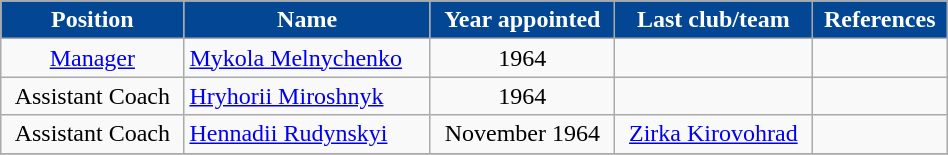<table class="wikitable" style="text-align:center;width:50%;">
<tr>
<th style=background:#034694;color:#FFFFFF>Position</th>
<th style=background:#034694;color:#FFFFFF>Name</th>
<th style=background:#034694;color:#FFFFFF>Year appointed</th>
<th style=background:#034694;color:#FFFFFF>Last club/team</th>
<th style=background:#034694;color:#FFFFFF>References</th>
</tr>
<tr>
<td><a href='#'>Manager</a></td>
<td align=left><a href='#'>Mykola Melnychenko</a></td>
<td>1964</td>
<td></td>
<td></td>
</tr>
<tr>
<td>Assistant Coach</td>
<td align=left><a href='#'>Hryhorii Miroshnyk</a></td>
<td>1964</td>
<td></td>
<td></td>
</tr>
<tr>
<td>Assistant Coach</td>
<td align=left><a href='#'>Hennadii Rudynskyi</a></td>
<td>November 1964</td>
<td><a href='#'>Zirka Kirovohrad</a></td>
<td></td>
</tr>
<tr>
</tr>
</table>
